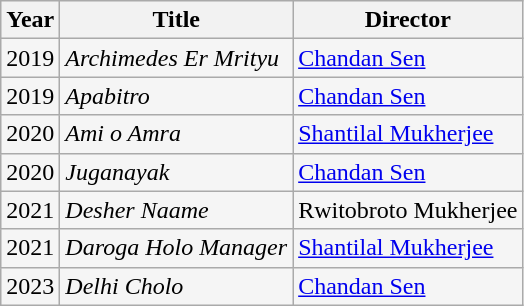<table class="wikitable sortable" style="background:#F5F5F5;">
<tr>
<th>Year</th>
<th>Title</th>
<th>Director</th>
</tr>
<tr>
<td>2019</td>
<td><em>Archimedes Er Mrityu</em></td>
<td><a href='#'>Chandan Sen</a></td>
</tr>
<tr>
<td>2019</td>
<td><em>Apabitro</em></td>
<td><a href='#'>Chandan Sen</a></td>
</tr>
<tr>
<td>2020</td>
<td><em>Ami o Amra</em></td>
<td><a href='#'>Shantilal Mukherjee</a></td>
</tr>
<tr>
<td>2020</td>
<td><em>Juganayak</em></td>
<td><a href='#'>Chandan Sen</a></td>
</tr>
<tr>
<td>2021</td>
<td><em>Desher Naame</em></td>
<td>Rwitobroto Mukherjee</td>
</tr>
<tr>
<td>2021</td>
<td><em>Daroga Holo Manager</em></td>
<td><a href='#'>Shantilal Mukherjee</a></td>
</tr>
<tr>
<td>2023</td>
<td><em>Delhi Cholo</em></td>
<td><a href='#'>Chandan Sen</a></td>
</tr>
</table>
